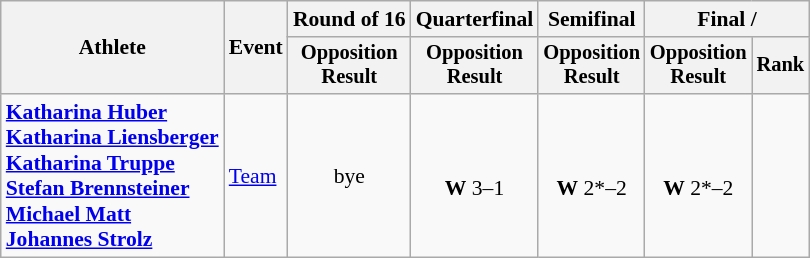<table class=wikitable style="font-size:90%">
<tr>
<th rowspan=2>Athlete</th>
<th rowspan=2>Event</th>
<th>Round of 16</th>
<th>Quarterfinal</th>
<th>Semifinal</th>
<th colspan=2>Final / </th>
</tr>
<tr style=font-size:95%>
<th>Opposition<br>Result</th>
<th>Opposition<br>Result</th>
<th>Opposition<br>Result</th>
<th>Opposition<br>Result</th>
<th>Rank</th>
</tr>
<tr align=center>
<td align=left><strong><a href='#'>Katharina Huber</a><br><a href='#'>Katharina Liensberger</a><br><a href='#'>Katharina Truppe</a><br><a href='#'>Stefan Brennsteiner</a><br><a href='#'>Michael Matt</a><br><a href='#'>Johannes Strolz</a></strong></td>
<td align=left><a href='#'>Team</a></td>
<td>bye</td>
<td><br><strong>W</strong> 3–1</td>
<td><br><strong>W</strong> 2*–2</td>
<td><br><strong>W</strong> 2*–2</td>
<td></td>
</tr>
</table>
